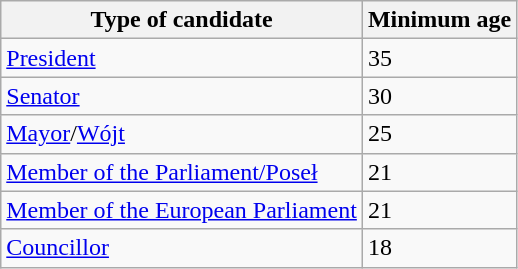<table class="wikitable sortable">
<tr>
<th>Type of candidate</th>
<th>Minimum age</th>
</tr>
<tr>
<td><a href='#'>President</a></td>
<td>35</td>
</tr>
<tr>
<td><a href='#'>Senator</a></td>
<td>30</td>
</tr>
<tr>
<td><a href='#'>Mayor</a>/<a href='#'>Wójt</a></td>
<td>25</td>
</tr>
<tr>
<td><a href='#'>Member of the Parliament/Poseł</a></td>
<td>21</td>
</tr>
<tr>
<td><a href='#'>Member of the European Parliament</a></td>
<td>21</td>
</tr>
<tr>
<td><a href='#'>Councillor</a></td>
<td>18</td>
</tr>
</table>
